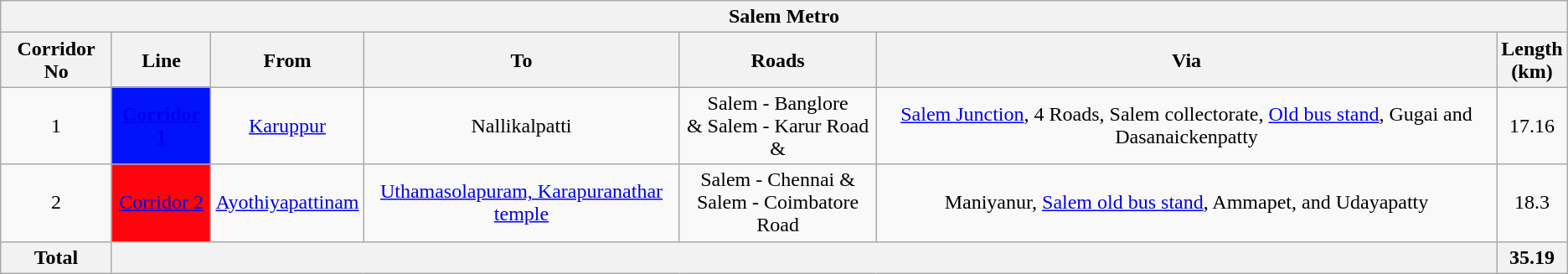<table class="wikitable sortable">
<tr>
<th colspan="7">Salem Metro</th>
</tr>
<tr>
<th>Corridor No</th>
<th>Line</th>
<th>From</th>
<th>To</th>
<th>Roads</th>
<th>Via</th>
<th>Length<br>(km)</th>
</tr>
<tr>
<td style="text-align:center;">1</td>
<td style="background:#0213fc; text-align: center; "><strong><a href='#'><span>Corridor 1</span></a></strong></td>
<td style="text-align:center;"><a href='#'>Karuppur</a></td>
<td style="text-align:center;">Nallikalpatti</td>
<td style="text-align:center;">Salem - Banglore<br>&
Salem - Karur Road
&</td>
<td style="text-align:center;"><a href='#'>Salem Junction</a>, 4 Roads, Salem collectorate, <a href='#'>Old bus stand</a>, Gugai and Dasanaickenpatty</td>
<td style="text-align:center;">17.16</td>
</tr>
<tr>
<td style="text-align:center;">2</td>
<td style="background:#fc050d; text-align: center; "><strong><a href='#'><span></strong>Corridor 2<strong></span></a></strong></td>
<td style="text-align:center;"><a href='#'>Ayothiyapattinam</a></td>
<td style="text-align:center;"><a href='#'>Uthamasolapuram, Karapuranathar temple</a></td>
<td style="text-align:center;">Salem - Chennai &<br>Salem - Coimbatore Road</td>
<td style="text-align:center;">Maniyanur, <a href='#'>Salem old bus stand</a>, Ammapet, and Udayapatty</td>
<td style="text-align:center;">18.3</td>
</tr>
<tr>
<th>Total</th>
<th colspan="5"></th>
<th>35.19</th>
</tr>
</table>
